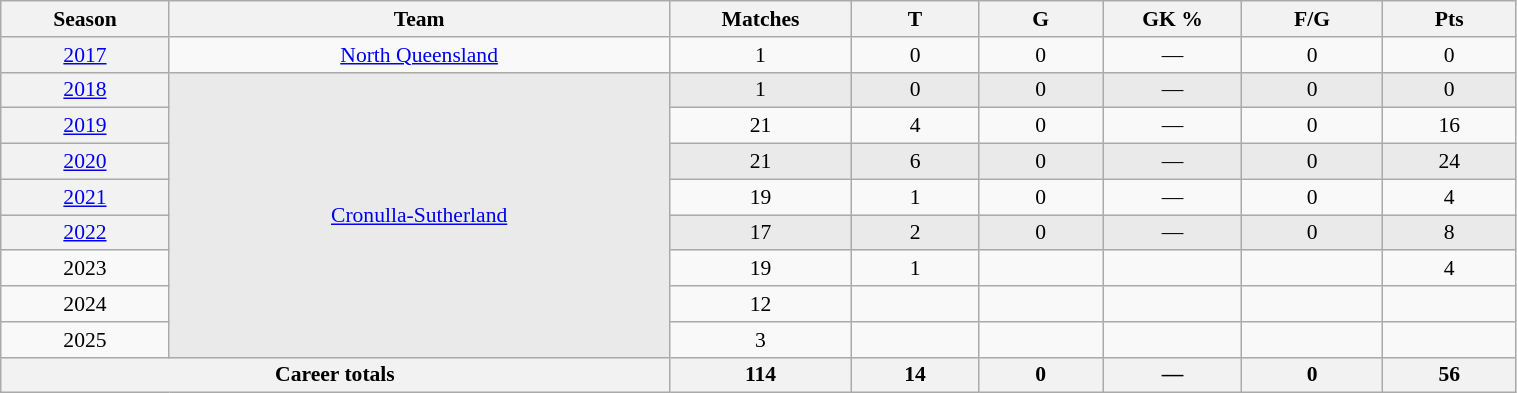<table class="wikitable sortable"  style="font-size:90%; text-align:center; width:80%;">
<tr>
<th width=2%>Season</th>
<th width=8%>Team</th>
<th width=2%>Matches</th>
<th width=2%>T</th>
<th width=2%>G</th>
<th width=2%>GK %</th>
<th width=2%>F/G</th>
<th width=2%>Pts</th>
</tr>
<tr>
<th scope="row" style="text-align:center; font-weight:normal"><a href='#'>2017</a></th>
<td style="text-align:center;"> <a href='#'>North Queensland</a></td>
<td>1</td>
<td>0</td>
<td>0</td>
<td>—</td>
<td>0</td>
<td>0</td>
</tr>
<tr style="background:#eaeaea;">
<th scope="row" style="text-align:center; font-weight:normal"><a href='#'>2018</a></th>
<td rowspan="8" style="text-align:center;"> <a href='#'>Cronulla-Sutherland</a></td>
<td>1</td>
<td>0</td>
<td>0</td>
<td>—</td>
<td>0</td>
<td>0</td>
</tr>
<tr>
<th scope="row" style="text-align:center; font-weight:normal"><a href='#'>2019</a></th>
<td>21</td>
<td>4</td>
<td>0</td>
<td>—</td>
<td>0</td>
<td>16</td>
</tr>
<tr style="background:#eaeaea;">
<th scope="row" style="text-align:center; font-weight:normal"><a href='#'>2020</a></th>
<td>21</td>
<td>6</td>
<td>0</td>
<td>—</td>
<td>0</td>
<td>24</td>
</tr>
<tr>
<th scope="row" style="text-align:center; font-weight:normal"><a href='#'>2021</a></th>
<td>19</td>
<td>1</td>
<td>0</td>
<td>—</td>
<td>0</td>
<td>4</td>
</tr>
<tr style="background:#eaeaea;">
<th scope="row" style="text-align:center; font-weight:normal"><a href='#'>2022</a></th>
<td>17</td>
<td>2</td>
<td>0</td>
<td>—</td>
<td>0</td>
<td>8</td>
</tr>
<tr>
<td>2023</td>
<td>19</td>
<td>1</td>
<td></td>
<td></td>
<td></td>
<td>4</td>
</tr>
<tr>
<td>2024</td>
<td>12</td>
<td></td>
<td></td>
<td></td>
<td></td>
<td></td>
</tr>
<tr>
<td>2025</td>
<td>3</td>
<td></td>
<td></td>
<td></td>
<td></td>
<td></td>
</tr>
<tr class="sortbottom">
<th colspan="2">Career totals</th>
<th>114</th>
<th>14</th>
<th>0</th>
<th>—</th>
<th>0</th>
<th>56</th>
</tr>
</table>
